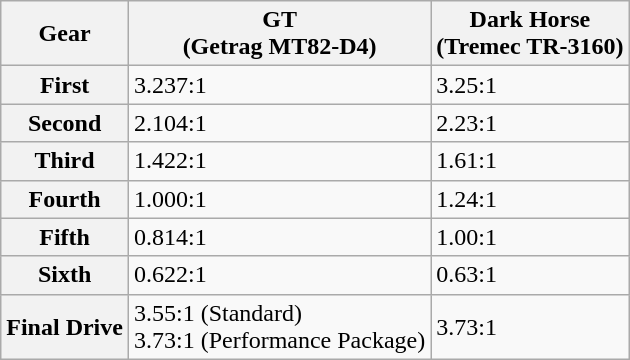<table class="wikitable defaultcenter">
<tr>
<th>Gear</th>
<th>GT<br>(Getrag MT82-D4)</th>
<th>Dark Horse<br>(Tremec TR-3160)</th>
</tr>
<tr>
<th>First</th>
<td>3.237:1</td>
<td>3.25:1</td>
</tr>
<tr>
<th>Second</th>
<td>2.104:1</td>
<td>2.23:1</td>
</tr>
<tr>
<th>Third</th>
<td>1.422:1</td>
<td>1.61:1</td>
</tr>
<tr>
<th>Fourth</th>
<td>1.000:1</td>
<td>1.24:1</td>
</tr>
<tr>
<th>Fifth</th>
<td>0.814:1</td>
<td>1.00:1</td>
</tr>
<tr>
<th>Sixth</th>
<td>0.622:1</td>
<td>0.63:1</td>
</tr>
<tr>
<th>Final Drive</th>
<td>3.55:1 (Standard)<br>3.73:1 (Performance Package)</td>
<td>3.73:1</td>
</tr>
</table>
